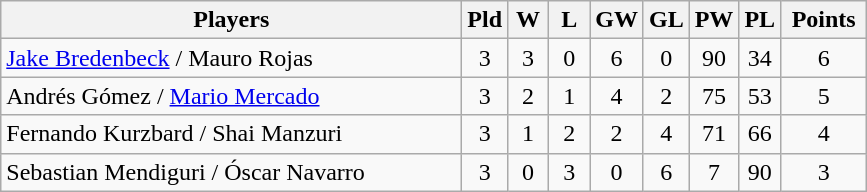<table class=wikitable style="text-align:center">
<tr>
<th width=300>Players</th>
<th width=20>Pld</th>
<th width=20>W</th>
<th width=20>L</th>
<th width=20>GW</th>
<th width=20>GL</th>
<th width=20>PW</th>
<th width=20>PL</th>
<th width=50>Points</th>
</tr>
<tr>
<td align=left> <a href='#'>Jake Bredenbeck</a> / Mauro Rojas</td>
<td>3</td>
<td>3</td>
<td>0</td>
<td>6</td>
<td>0</td>
<td>90</td>
<td>34</td>
<td>6</td>
</tr>
<tr>
<td align=left> Andrés Gómez / <a href='#'>Mario Mercado</a></td>
<td>3</td>
<td>2</td>
<td>1</td>
<td>4</td>
<td>2</td>
<td>75</td>
<td>53</td>
<td>5</td>
</tr>
<tr>
<td align=left> Fernando Kurzbard / Shai Manzuri</td>
<td>3</td>
<td>1</td>
<td>2</td>
<td>2</td>
<td>4</td>
<td>71</td>
<td>66</td>
<td>4</td>
</tr>
<tr>
<td align=left> Sebastian Mendiguri / Óscar Navarro</td>
<td>3</td>
<td>0</td>
<td>3</td>
<td>0</td>
<td>6</td>
<td>7</td>
<td>90</td>
<td>3</td>
</tr>
</table>
